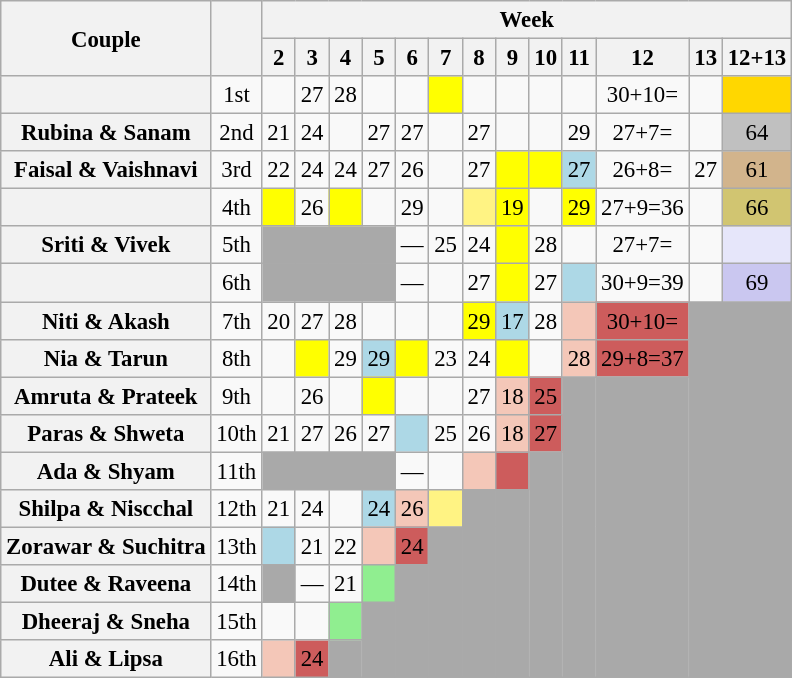<table class="wikitable sortable" style="text-align:center; font-size:95%">
<tr>
<th rowspan="2">Couple</th>
<th rowspan="2"></th>
<th colspan="13">Week</th>
</tr>
<tr>
<th>2</th>
<th>3</th>
<th>4</th>
<th>5</th>
<th>6</th>
<th>7</th>
<th>8</th>
<th>9</th>
<th>10</th>
<th>11</th>
<th>12</th>
<th>13</th>
<th>12+13</th>
</tr>
<tr>
<th scope="row"></th>
<td>1st</td>
<td><strong></strong></td>
<td>27</td>
<td>28</td>
<td><strong></strong></td>
<td><strong></strong></td>
<td bgcolor="yellow"><strong></strong></td>
<td><strong></strong></td>
<td><strong></strong></td>
<td><strong></strong></td>
<td><strong></strong></td>
<td>30+10=<strong></strong></td>
<td><strong></strong></td>
<td bgcolor="gold"><strong></strong></td>
</tr>
<tr>
<th scope="row">Rubina & Sanam</th>
<td>2nd</td>
<td>21</td>
<td>24</td>
<td><strong></strong></td>
<td>27</td>
<td>27</td>
<td><strong></strong></td>
<td>27</td>
<td><strong></strong></td>
<td><em></em></td>
<td>29</td>
<td>27+7=<em></em></td>
<td><strong></strong></td>
<td bgcolor="silver">64</td>
</tr>
<tr>
<th scope="row">Faisal & Vaishnavi</th>
<td>3rd</td>
<td>22</td>
<td>24</td>
<td>24</td>
<td>27</td>
<td>26</td>
<td><strong></strong></td>
<td>27</td>
<td bgcolor="yellow"><strong></strong></td>
<td bgcolor="yellow"><strong></strong></td>
<td bgcolor="lightblue">27</td>
<td>26+8=<em></em></td>
<td>27</td>
<td bgcolor="tan">61</td>
</tr>
<tr>
<th scope="row"></th>
<td>4th</td>
<td bgcolor="yellow"><strong></strong></td>
<td>26</td>
<td bgcolor="yellow"><strong></strong></td>
<td><strong></strong></td>
<td>29</td>
<td><strong></strong></td>
<td bgcolor="#fff383"></td>
<td bgcolor="yellow">19</td>
<td><strong></strong></td>
<td bgcolor="yellow">29</td>
<td>27+9=36</td>
<td><strong></strong></td>
<td bgcolor="#d1c571">66</td>
</tr>
<tr>
<th scope="row">Sriti & Vivek</th>
<td>5th</td>
<td colspan="4" bgcolor="darkgrey"></td>
<td>—</td>
<td>25</td>
<td>24</td>
<td bgcolor="yellow"><strong></strong></td>
<td>28</td>
<td><strong></strong></td>
<td>27+7=<em></em></td>
<td><em></em></td>
<td bgcolor="#E6E6FA"><em></em></td>
</tr>
<tr>
<th scope="row"></th>
<td>6th</td>
<td colspan="4" bgcolor="darkgrey"></td>
<td>—</td>
<td><strong></strong></td>
<td>27</td>
<td bgcolor="yellow"><strong></strong></td>
<td>27</td>
<td bgcolor="lightblue"><strong></strong></td>
<td>30+9=39</td>
<td><strong></strong></td>
<td bgcolor=#cac7f0>69</td>
</tr>
<tr>
<th scope="row">Niti & Akash</th>
<td>7th</td>
<td>20</td>
<td>27</td>
<td>28</td>
<td><strong></strong></td>
<td><strong></strong></td>
<td><strong></strong></td>
<td bgcolor="yellow">29</td>
<td bgcolor="lightblue">17</td>
<td>28</td>
<td bgcolor="#f4c7b8"><em></em></td>
<td bgcolor=#CD5C5C>30+10=<span><strong></strong><em></em></span></td>
<td colspan="2" rowspan="10" bgcolor=darkgrey></td>
</tr>
<tr>
<th scope="row">Nia & Tarun</th>
<td>8th</td>
<td><strong></strong></td>
<td bgcolor="yellow"><strong></strong></td>
<td>29</td>
<td bgcolor="lightblue">29</td>
<td bgcolor="yellow"><strong></strong></td>
<td>23</td>
<td>24</td>
<td bgcolor="yellow"><strong></strong></td>
<td><strong></strong></td>
<td bgcolor="#f4c7b8">28</td>
<td bgcolor=#CD5C5C>29+8=37<em></em></td>
</tr>
<tr>
<th>Amruta & Prateek</th>
<td>9th</td>
<td><strong></strong></td>
<td>26</td>
<td><strong></strong></td>
<td bgcolor="yellow"><strong></strong></td>
<td><strong></strong></td>
<td><strong></strong></td>
<td>27</td>
<td bgcolor="#f4c7b8">18</td>
<td bgcolor=#CD5C5C>25<em></em></td>
<td rowspan="8" bgcolor="darkgrey"></td>
<td rowspan="8" bgcolor="darkgrey"></td>
</tr>
<tr>
<th>Paras & Shweta</th>
<td>10th</td>
<td>21</td>
<td>27</td>
<td>26</td>
<td>27</td>
<td bgcolor="lightblue"><em></em></td>
<td>25</td>
<td>26</td>
<td bgcolor="#f4c7b8">18</td>
<td bgcolor=#CD5C5C>27<em></em></td>
</tr>
<tr>
<th>Ada & Shyam</th>
<td>11th</td>
<td colspan="4" bgcolor="darkgrey"></td>
<td>—</td>
<td><em></em></td>
<td bgcolor="#f4c7b8"><em></em></td>
<td bgcolor=#CD5C5C><em></em><em></em></td>
<td rowspan="6" bgcolor="darkgrey"></td>
</tr>
<tr>
<th>Shilpa & Niscchal</th>
<td>12th</td>
<td>21</td>
<td>24</td>
<td><em></em></td>
<td bgcolor="lightblue">24</td>
<td bgcolor="#f4c7b8">26</td>
<td bgcolor="#fff383"></td>
<td rowspan="5" bgcolor="darkgrey"></td>
<td rowspan="5" bgcolor="darkgrey"></td>
</tr>
<tr>
<th>Zorawar & Suchitra</th>
<td>13th</td>
<td bgcolor="lightblue"><em></em></td>
<td>21</td>
<td>22</td>
<td bgcolor="#f4c7b8"><em></em></td>
<td bgcolor=#CD5C5C>24<em></em></td>
<td rowspan="4" bgcolor="darkgrey"></td>
</tr>
<tr>
<th>Dutee & Raveena</th>
<td>14th</td>
<td bgcolor="darkgrey"></td>
<td>—</td>
<td>21</td>
<td bgcolor="lightgreen"></td>
<td rowspan="3" bgcolor="darkgrey"></td>
</tr>
<tr>
<th>Dheeraj & Sneha</th>
<td>15th</td>
<td><em></em></td>
<td><em></em></td>
<td bgcolor="lightgreen"></td>
<td rowspan="2" bgcolor="darkgrey"></td>
</tr>
<tr>
<th>Ali & Lipsa</th>
<td>16th</td>
<td bgcolor="#f4c7b8"><em></em></td>
<td bgcolor=#CD5C5C>24<em></em></td>
<td bgcolor="darkgrey"></td>
</tr>
</table>
